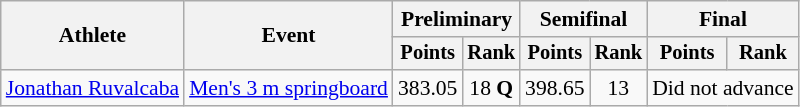<table class=wikitable style="font-size:90%">
<tr>
<th rowspan="2">Athlete</th>
<th rowspan="2">Event</th>
<th colspan="2">Preliminary</th>
<th colspan="2">Semifinal</th>
<th colspan="2">Final</th>
</tr>
<tr style="font-size:95%">
<th>Points</th>
<th>Rank</th>
<th>Points</th>
<th>Rank</th>
<th>Points</th>
<th>Rank</th>
</tr>
<tr align=center>
<td align=left><a href='#'>Jonathan Ruvalcaba</a></td>
<td align=left><a href='#'>Men's 3 m springboard</a></td>
<td>383.05</td>
<td>18 <strong>Q</strong></td>
<td>398.65</td>
<td>13</td>
<td colspan="2">Did not advance</td>
</tr>
</table>
